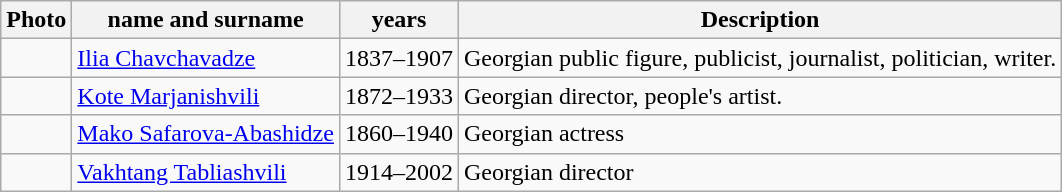<table class="wikitable">
<tr>
<th>Photo</th>
<th>name and surname</th>
<th>years</th>
<th>Description</th>
</tr>
<tr>
<td></td>
<td><a href='#'>Ilia Chavchavadze</a></td>
<td>1837–1907</td>
<td>Georgian public figure, publicist, journalist, politician, writer.</td>
</tr>
<tr>
<td></td>
<td><a href='#'>Kote Marjanishvili</a></td>
<td>1872–1933</td>
<td>Georgian director, people's artist.</td>
</tr>
<tr>
<td></td>
<td><a href='#'>Mako Safarova-Abashidze</a></td>
<td>1860–1940</td>
<td>Georgian actress</td>
</tr>
<tr>
<td></td>
<td><a href='#'>Vakhtang Tabliashvili</a></td>
<td>1914–2002</td>
<td>Georgian director</td>
</tr>
</table>
